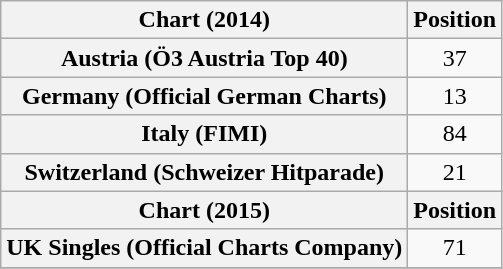<table class="wikitable sortable plainrowheaders">
<tr>
<th>Chart (2014)</th>
<th>Position</th>
</tr>
<tr>
<th scope="row">Austria (Ö3 Austria Top 40)</th>
<td style="text-align:center;">37</td>
</tr>
<tr>
<th scope="row">Germany (Official German Charts)</th>
<td style="text-align:center;">13</td>
</tr>
<tr>
<th scope="row">Italy (FIMI)</th>
<td style="text-align:center;">84</td>
</tr>
<tr>
<th scope="row">Switzerland (Schweizer Hitparade)</th>
<td style="text-align:center;">21</td>
</tr>
<tr>
<th>Chart (2015)</th>
<th>Position</th>
</tr>
<tr>
<th scope="row">UK Singles (Official Charts Company)</th>
<td style="text-align:center;">71</td>
</tr>
<tr>
</tr>
</table>
